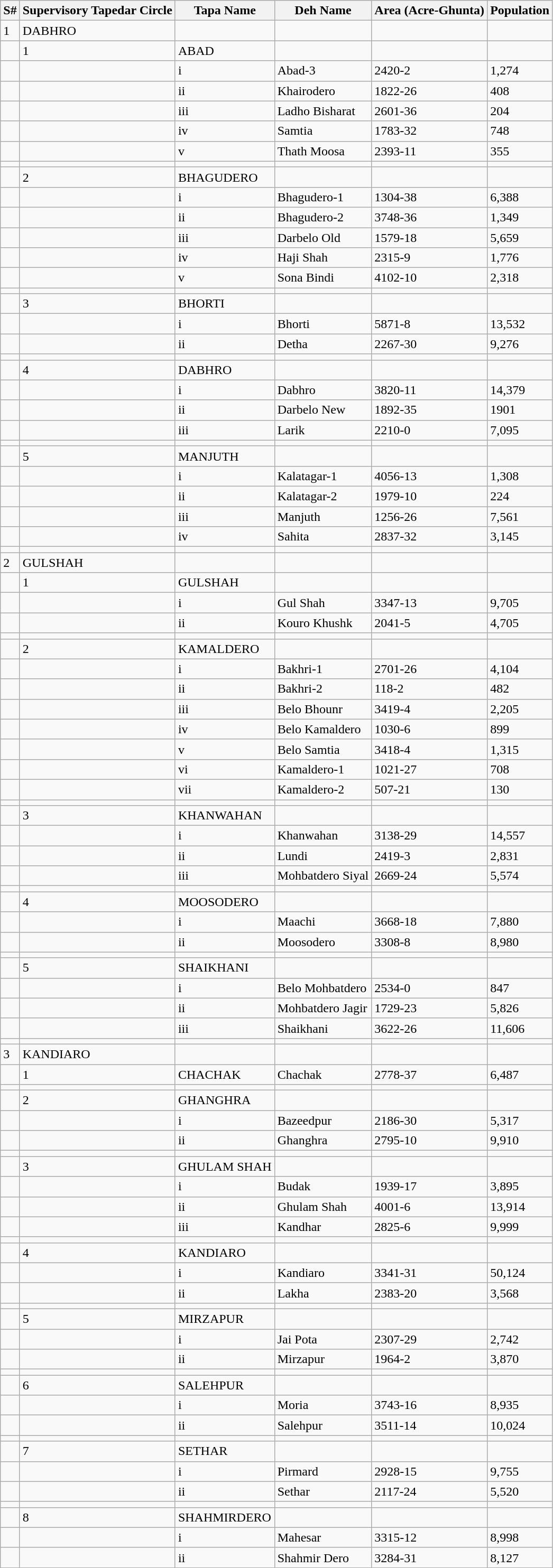<table class="wikitable">
<tr>
<th>S#</th>
<th>Supervisory Tapedar Circle</th>
<th>Tapa Name</th>
<th>Deh Name</th>
<th>Area (Acre-Ghunta)</th>
<th>Population</th>
</tr>
<tr>
<td>1</td>
<td>DABHRO</td>
<td></td>
<td></td>
<td></td>
<td></td>
</tr>
<tr>
<td></td>
<td>1</td>
<td>ABAD</td>
<td></td>
<td></td>
<td></td>
</tr>
<tr>
<td></td>
<td></td>
<td>i</td>
<td>Abad-3</td>
<td>2420-2</td>
<td>1,274</td>
</tr>
<tr>
<td></td>
<td></td>
<td>ii</td>
<td>Khairodero</td>
<td>1822-26</td>
<td>408</td>
</tr>
<tr>
<td></td>
<td></td>
<td>iii</td>
<td>Ladho Bisharat</td>
<td>2601-36</td>
<td>204</td>
</tr>
<tr>
<td></td>
<td></td>
<td>iv</td>
<td>Samtia</td>
<td>1783-32</td>
<td>748</td>
</tr>
<tr>
<td></td>
<td></td>
<td>v</td>
<td>Thath Moosa</td>
<td>2393-11</td>
<td>355</td>
</tr>
<tr>
<td></td>
<td></td>
<td></td>
<td></td>
<td></td>
<td></td>
</tr>
<tr>
<td></td>
<td>2</td>
<td>BHAGUDERO</td>
<td></td>
<td></td>
<td></td>
</tr>
<tr>
<td></td>
<td></td>
<td>i</td>
<td>Bhagudero-1</td>
<td>1304-38</td>
<td>6,388</td>
</tr>
<tr>
<td></td>
<td></td>
<td>ii</td>
<td>Bhagudero-2</td>
<td>3748-36</td>
<td>1,349</td>
</tr>
<tr>
<td></td>
<td></td>
<td>iii</td>
<td>Darbelo Old</td>
<td>1579-18</td>
<td>5,659</td>
</tr>
<tr>
<td></td>
<td></td>
<td>iv</td>
<td>Haji Shah</td>
<td>2315-9</td>
<td>1,776</td>
</tr>
<tr>
<td></td>
<td></td>
<td>v</td>
<td>Sona Bindi</td>
<td>4102-10</td>
<td>2,318</td>
</tr>
<tr>
<td></td>
<td></td>
<td></td>
<td></td>
<td></td>
<td></td>
</tr>
<tr>
<td></td>
<td>3</td>
<td>BHORTI</td>
<td></td>
<td></td>
<td></td>
</tr>
<tr>
<td></td>
<td></td>
<td>i</td>
<td>Bhorti</td>
<td>5871-8</td>
<td>13,532</td>
</tr>
<tr>
<td></td>
<td></td>
<td>ii</td>
<td>Detha</td>
<td>2267-30</td>
<td>9,276</td>
</tr>
<tr>
<td></td>
<td></td>
<td></td>
<td></td>
<td></td>
<td></td>
</tr>
<tr>
<td></td>
<td>4</td>
<td>DABHRO</td>
<td></td>
<td></td>
<td></td>
</tr>
<tr>
<td></td>
<td></td>
<td>i</td>
<td>Dabhro</td>
<td>3820-11</td>
<td>14,379</td>
</tr>
<tr>
<td></td>
<td></td>
<td>ii</td>
<td>Darbelo New</td>
<td>1892-35</td>
<td>1901</td>
</tr>
<tr>
<td></td>
<td></td>
<td>iii</td>
<td>Larik</td>
<td>2210-0</td>
<td>7,095</td>
</tr>
<tr>
<td></td>
<td></td>
<td></td>
<td></td>
<td></td>
<td></td>
</tr>
<tr>
<td></td>
<td>5</td>
<td>MANJUTH</td>
<td></td>
<td></td>
<td></td>
</tr>
<tr>
<td></td>
<td></td>
<td>i</td>
<td>Kalatagar-1</td>
<td>4056-13</td>
<td>1,308</td>
</tr>
<tr>
<td></td>
<td></td>
<td>ii</td>
<td>Kalatagar-2</td>
<td>1979-10</td>
<td>224</td>
</tr>
<tr>
<td></td>
<td></td>
<td>iii</td>
<td>Manjuth</td>
<td>1256-26</td>
<td>7,561</td>
</tr>
<tr>
<td></td>
<td></td>
<td>iv</td>
<td>Sahita</td>
<td>2837-32</td>
<td>3,145</td>
</tr>
<tr>
<td></td>
<td></td>
<td></td>
<td></td>
<td></td>
<td></td>
</tr>
<tr>
<td>2</td>
<td>GULSHAH</td>
<td></td>
<td></td>
<td></td>
<td></td>
</tr>
<tr>
<td></td>
<td>1</td>
<td>GULSHAH</td>
<td></td>
<td></td>
<td></td>
</tr>
<tr>
<td></td>
<td></td>
<td>i</td>
<td>Gul Shah</td>
<td>3347-13</td>
<td>9,705</td>
</tr>
<tr>
<td></td>
<td></td>
<td>ii</td>
<td>Kouro Khushk</td>
<td>2041-5</td>
<td>4,705</td>
</tr>
<tr>
<td></td>
<td></td>
<td></td>
<td></td>
<td></td>
<td></td>
</tr>
<tr>
<td></td>
<td>2</td>
<td>KAMALDERO</td>
<td></td>
<td></td>
<td></td>
</tr>
<tr>
<td></td>
<td></td>
<td>i</td>
<td>Bakhri-1</td>
<td>2701-26</td>
<td>4,104</td>
</tr>
<tr>
<td></td>
<td></td>
<td>ii</td>
<td>Bakhri-2</td>
<td>118-2</td>
<td>482</td>
</tr>
<tr>
<td></td>
<td></td>
<td>iii</td>
<td>Belo Bhounr</td>
<td>3419-4</td>
<td>2,205</td>
</tr>
<tr>
<td></td>
<td></td>
<td>iv</td>
<td>Belo Kamaldero</td>
<td>1030-6</td>
<td>899</td>
</tr>
<tr>
<td></td>
<td></td>
<td>v</td>
<td>Belo Samtia</td>
<td>3418-4</td>
<td>1,315</td>
</tr>
<tr>
<td></td>
<td></td>
<td>vi</td>
<td>Kamaldero-1</td>
<td>1021-27</td>
<td>708</td>
</tr>
<tr>
<td></td>
<td></td>
<td>vii</td>
<td>Kamaldero-2</td>
<td>507-21</td>
<td>130</td>
</tr>
<tr>
<td></td>
<td></td>
<td></td>
<td></td>
<td></td>
<td></td>
</tr>
<tr>
<td></td>
<td>3</td>
<td>KHANWAHAN</td>
<td></td>
<td></td>
<td></td>
</tr>
<tr>
<td></td>
<td></td>
<td>i</td>
<td>Khanwahan</td>
<td>3138-29</td>
<td>14,557</td>
</tr>
<tr>
<td></td>
<td></td>
<td>ii</td>
<td>Lundi</td>
<td>2419-3</td>
<td>2,831</td>
</tr>
<tr>
<td></td>
<td></td>
<td>iii</td>
<td>Mohbatdero Siyal</td>
<td>2669-24</td>
<td>5,574</td>
</tr>
<tr>
<td></td>
<td></td>
<td></td>
<td></td>
<td></td>
<td></td>
</tr>
<tr>
<td></td>
<td>4</td>
<td>MOOSODERO</td>
<td></td>
<td></td>
<td></td>
</tr>
<tr>
<td></td>
<td></td>
<td>i</td>
<td>Maachi</td>
<td>3668-18</td>
<td>7,880</td>
</tr>
<tr>
<td></td>
<td></td>
<td>ii</td>
<td>Moosodero</td>
<td>3308-8</td>
<td>8,980</td>
</tr>
<tr>
<td></td>
<td></td>
<td></td>
<td></td>
<td></td>
<td></td>
</tr>
<tr>
<td></td>
<td>5</td>
<td>SHAIKHANI</td>
<td></td>
<td></td>
<td></td>
</tr>
<tr>
<td></td>
<td></td>
<td>i</td>
<td>Belo Mohbatdero</td>
<td>2534-0</td>
<td>847</td>
</tr>
<tr>
<td></td>
<td></td>
<td>ii</td>
<td>Mohbatdero Jagir</td>
<td>1729-23</td>
<td>5,826</td>
</tr>
<tr>
<td></td>
<td></td>
<td>iii</td>
<td>Shaikhani</td>
<td>3622-26</td>
<td>11,606</td>
</tr>
<tr>
<td></td>
<td></td>
<td></td>
<td></td>
<td></td>
<td></td>
</tr>
<tr>
<td>3</td>
<td>KANDIARO</td>
<td></td>
<td></td>
<td></td>
<td></td>
</tr>
<tr>
<td></td>
<td>1</td>
<td>CHACHAK</td>
<td>Chachak</td>
<td>2778-37</td>
<td>6,487</td>
</tr>
<tr>
<td></td>
<td></td>
<td></td>
<td></td>
<td></td>
<td></td>
</tr>
<tr>
<td></td>
<td>2</td>
<td>GHANGHRA</td>
<td></td>
<td></td>
<td></td>
</tr>
<tr>
<td></td>
<td></td>
<td>i</td>
<td>Bazeedpur</td>
<td>2186-30</td>
<td>5,317</td>
</tr>
<tr>
<td></td>
<td></td>
<td>ii</td>
<td>Ghanghra</td>
<td>2795-10</td>
<td>9,910</td>
</tr>
<tr>
<td></td>
<td></td>
<td></td>
<td></td>
<td></td>
<td></td>
</tr>
<tr>
<td></td>
<td>3</td>
<td>GHULAM SHAH</td>
<td></td>
<td></td>
<td></td>
</tr>
<tr>
<td></td>
<td></td>
<td>i</td>
<td>Budak</td>
<td>1939-17</td>
<td>3,895</td>
</tr>
<tr>
<td></td>
<td></td>
<td>ii</td>
<td>Ghulam Shah</td>
<td>4001-6</td>
<td>13,914</td>
</tr>
<tr>
<td></td>
<td></td>
<td>iii</td>
<td>Kandhar</td>
<td>2825-6</td>
<td>9,999</td>
</tr>
<tr>
<td></td>
<td></td>
<td></td>
<td></td>
<td></td>
<td></td>
</tr>
<tr>
<td></td>
<td>4</td>
<td>KANDIARO</td>
<td></td>
<td></td>
<td></td>
</tr>
<tr>
<td></td>
<td></td>
<td>i</td>
<td>Kandiaro</td>
<td>3341-31</td>
<td>50,124</td>
</tr>
<tr>
<td></td>
<td></td>
<td>ii</td>
<td>Lakha</td>
<td>2383-20</td>
<td>3,568</td>
</tr>
<tr>
<td></td>
<td></td>
<td></td>
<td></td>
<td></td>
<td></td>
</tr>
<tr>
<td></td>
<td>5</td>
<td>MIRZAPUR</td>
<td></td>
<td></td>
<td></td>
</tr>
<tr>
<td></td>
<td></td>
<td>i</td>
<td>Jai Pota</td>
<td>2307-29</td>
<td>2,742</td>
</tr>
<tr>
<td></td>
<td></td>
<td>ii</td>
<td>Mirzapur</td>
<td>1964-2</td>
<td>3,870</td>
</tr>
<tr>
<td></td>
<td></td>
<td></td>
<td></td>
<td></td>
<td></td>
</tr>
<tr>
<td></td>
<td>6</td>
<td>SALEHPUR</td>
<td></td>
<td></td>
<td></td>
</tr>
<tr>
<td></td>
<td></td>
<td>i</td>
<td>Moria</td>
<td>3743-16</td>
<td>8,935</td>
</tr>
<tr>
<td></td>
<td></td>
<td>ii</td>
<td>Salehpur</td>
<td>3511-14</td>
<td>10,024</td>
</tr>
<tr>
<td></td>
<td></td>
<td></td>
<td></td>
<td></td>
<td></td>
</tr>
<tr>
<td></td>
<td>7</td>
<td>SETHAR</td>
<td></td>
<td></td>
<td></td>
</tr>
<tr>
<td></td>
<td></td>
<td>i</td>
<td>Pirmard</td>
<td>2928-15</td>
<td>9,755</td>
</tr>
<tr>
<td></td>
<td></td>
<td>ii</td>
<td>Sethar</td>
<td>2117-24</td>
<td>5,520</td>
</tr>
<tr>
<td></td>
<td></td>
<td></td>
<td></td>
<td></td>
<td></td>
</tr>
<tr>
<td></td>
<td>8</td>
<td>SHAHMIRDERO</td>
<td></td>
<td></td>
<td></td>
</tr>
<tr>
<td></td>
<td></td>
<td>i</td>
<td>Mahesar</td>
<td>3315-12</td>
<td>8,998</td>
</tr>
<tr>
<td></td>
<td></td>
<td>ii</td>
<td>Shahmir Dero</td>
<td>3284-31</td>
<td>8,127</td>
</tr>
</table>
